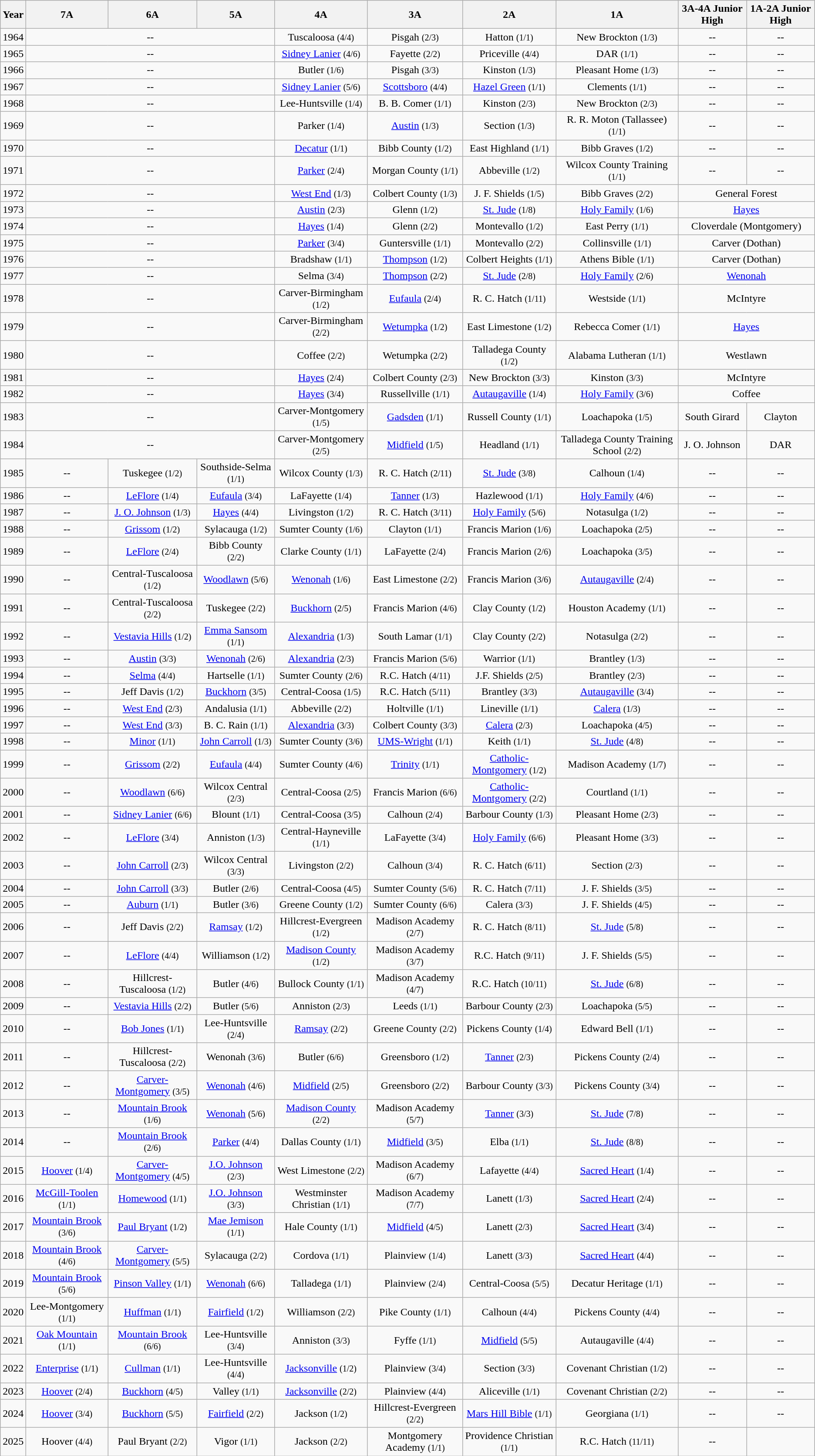<table class="wikitable" style="text-align:center">
<tr>
<th>Year</th>
<th>7A</th>
<th>6A</th>
<th>5A</th>
<th>4A</th>
<th>3A</th>
<th>2A</th>
<th>1A</th>
<th>3A-4A Junior High</th>
<th>1A-2A Junior High</th>
</tr>
<tr>
<td>1964</td>
<td colspan="3">--</td>
<td>Tuscaloosa <small>(4/4)</small></td>
<td>Pisgah <small>(2/3)</small></td>
<td>Hatton <small>(1/1)</small></td>
<td>New Brockton <small>(1/3)</small></td>
<td>--</td>
<td>--</td>
</tr>
<tr>
<td>1965</td>
<td colspan="3">--</td>
<td><a href='#'>Sidney Lanier</a> <small>(4/6)</small></td>
<td>Fayette <small>(2/2)</small></td>
<td>Priceville <small>(4/4)</small></td>
<td>DAR <small>(1/1)</small></td>
<td>--</td>
<td>--</td>
</tr>
<tr>
<td>1966</td>
<td colspan="3">--</td>
<td>Butler <small>(1/6)</small></td>
<td>Pisgah <small>(3/3)</small></td>
<td>Kinston <small>(1/3)</small></td>
<td>Pleasant Home <small>(1/3)</small></td>
<td>--</td>
<td>--</td>
</tr>
<tr>
<td>1967</td>
<td colspan="3">--</td>
<td><a href='#'>Sidney Lanier</a> <small>(5/6)</small></td>
<td><a href='#'>Scottsboro</a> <small>(4/4)</small></td>
<td><a href='#'>Hazel Green</a> <small>(1/1)</small></td>
<td>Clements <small>(1/1)</small></td>
<td>--</td>
<td>--</td>
</tr>
<tr>
<td>1968</td>
<td colspan="3">--</td>
<td>Lee-Huntsville <small>(1/4)</small></td>
<td>B. B. Comer <small>(1/1)</small></td>
<td>Kinston <small>(2/3)</small></td>
<td>New Brockton <small>(2/3)</small></td>
<td>--</td>
<td>--</td>
</tr>
<tr>
<td>1969</td>
<td colspan="3">--</td>
<td>Parker <small>(1/4)</small></td>
<td><a href='#'>Austin</a> <small>(1/3)</small></td>
<td>Section <small>(1/3)</small></td>
<td>R. R. Moton (Tallassee) <small>(1/1)</small></td>
<td>--</td>
<td>--</td>
</tr>
<tr>
<td>1970</td>
<td colspan="3">--</td>
<td><a href='#'>Decatur</a> <small>(1/1)</small></td>
<td>Bibb County <small>(1/2)</small></td>
<td>East Highland <small>(1/1)</small></td>
<td>Bibb Graves <small>(1/2)</small></td>
<td>--</td>
<td>--</td>
</tr>
<tr>
<td>1971</td>
<td colspan="3">--</td>
<td><a href='#'>Parker</a> <small>(2/4)</small></td>
<td>Morgan County <small>(1/1)</small></td>
<td>Abbeville <small>(1/2)</small></td>
<td>Wilcox County Training <small>(1/1)</small></td>
<td>--</td>
<td>--</td>
</tr>
<tr>
<td>1972</td>
<td colspan="3">--</td>
<td><a href='#'>West End</a> <small>(1/3)</small></td>
<td>Colbert County <small>(1/3)</small></td>
<td>J. F. Shields <small>(1/5)</small></td>
<td>Bibb Graves  <small>(2/2)</small></td>
<td colspan="2">General Forest</td>
</tr>
<tr>
<td>1973</td>
<td colspan="3">--</td>
<td><a href='#'>Austin</a> <small>(2/3)</small></td>
<td>Glenn <small>(1/2)</small></td>
<td><a href='#'>St. Jude</a> <small>(1/8)</small></td>
<td><a href='#'>Holy Family</a> <small>(1/6)</small></td>
<td colspan="2"><a href='#'>Hayes</a></td>
</tr>
<tr>
<td>1974</td>
<td colspan="3">--</td>
<td><a href='#'>Hayes</a> <small>(1/4)</small></td>
<td>Glenn <small>(2/2)</small></td>
<td>Montevallo <small>(1/2)</small></td>
<td>East Perry <small>(1/1)</small></td>
<td colspan="2">Cloverdale (Montgomery)</td>
</tr>
<tr>
<td>1975</td>
<td colspan="3">--</td>
<td><a href='#'>Parker</a> <small>(3/4)</small></td>
<td>Guntersville <small>(1/1)</small></td>
<td>Montevallo <small>(2/2)</small></td>
<td>Collinsville <small>(1/1)</small></td>
<td colspan="2">Carver (Dothan)</td>
</tr>
<tr>
<td>1976</td>
<td colspan="3">--</td>
<td>Bradshaw <small>(1/1)</small></td>
<td><a href='#'>Thompson</a> <small>(1/2)</small></td>
<td>Colbert Heights <small>(1/1)</small></td>
<td>Athens Bible <small>(1/1)</small></td>
<td colspan="2">Carver (Dothan)</td>
</tr>
<tr>
<td>1977</td>
<td colspan="3">--</td>
<td>Selma <small>(3/4)</small></td>
<td><a href='#'>Thompson</a> <small>(2/2)</small></td>
<td><a href='#'>St. Jude</a> <small>(2/8)</small></td>
<td><a href='#'>Holy Family</a> <small>(2/6)</small></td>
<td colspan="2"><a href='#'>Wenonah</a></td>
</tr>
<tr>
<td>1978</td>
<td colspan="3">--</td>
<td>Carver-Birmingham <small>(1/2)</small></td>
<td><a href='#'>Eufaula</a> <small>(2/4)</small></td>
<td>R. C. Hatch <small>(1/11)</small></td>
<td>Westside <small>(1/1)</small></td>
<td colspan="2">McIntyre</td>
</tr>
<tr>
<td>1979</td>
<td colspan="3">--</td>
<td>Carver-Birmingham <small>(2/2)</small></td>
<td><a href='#'>Wetumpka</a> <small>(1/2)</small></td>
<td>East Limestone <small>(1/2)</small></td>
<td>Rebecca Comer <small>(1/1)</small></td>
<td colspan="2"><a href='#'>Hayes</a></td>
</tr>
<tr>
<td>1980</td>
<td colspan="3">--</td>
<td>Coffee <small>(2/2)</small></td>
<td>Wetumpka <small>(2/2)</small></td>
<td>Talladega County <small>(1/2)</small></td>
<td>Alabama Lutheran <small>(1/1)</small></td>
<td colspan="2">Westlawn</td>
</tr>
<tr>
<td>1981</td>
<td colspan="3">--</td>
<td><a href='#'>Hayes</a> <small>(2/4)</small></td>
<td>Colbert County <small>(2/3)</small></td>
<td>New Brockton <small>(3/3)</small></td>
<td>Kinston <small>(3/3)</small></td>
<td colspan="2">McIntyre</td>
</tr>
<tr>
<td>1982</td>
<td colspan="3">--</td>
<td><a href='#'>Hayes</a> <small>(3/4)</small></td>
<td>Russellville <small>(1/1)</small></td>
<td><a href='#'>Autaugaville</a> <small>(1/4)</small></td>
<td><a href='#'>Holy Family</a> <small>(3/6)</small></td>
<td colspan="2">Coffee</td>
</tr>
<tr>
<td>1983</td>
<td colspan="3">--</td>
<td>Carver-Montgomery <small>(1/5)</small></td>
<td><a href='#'>Gadsden</a> <small>(1/1)</small></td>
<td>Russell County <small>(1/1)</small></td>
<td>Loachapoka <small>(1/5)</small></td>
<td>South Girard</td>
<td>Clayton</td>
</tr>
<tr>
<td>1984</td>
<td colspan="3">--</td>
<td>Carver-Montgomery <small>(2/5)</small></td>
<td><a href='#'>Midfield</a> <small>(1/5)</small></td>
<td>Headland <small>(1/1)</small></td>
<td>Talladega County Training School <small>(2/2)</small></td>
<td>J. O. Johnson</td>
<td>DAR</td>
</tr>
<tr>
<td>1985</td>
<td>--</td>
<td>Tuskegee <small>(1/2)</small></td>
<td>Southside-Selma <small>(1/1)</small></td>
<td>Wilcox County <small>(1/3)</small></td>
<td>R. C. Hatch <small>(2/11)</small></td>
<td><a href='#'>St. Jude</a> <small>(3/8)</small></td>
<td>Calhoun <small>(1/4)</small></td>
<td>--</td>
<td>--</td>
</tr>
<tr>
<td>1986</td>
<td>--</td>
<td><a href='#'>LeFlore</a> <small>(1/4)</small></td>
<td><a href='#'>Eufaula</a> <small>(3/4)</small></td>
<td>LaFayette <small>(1/4)</small></td>
<td><a href='#'>Tanner</a> <small>(1/3)</small></td>
<td>Hazlewood <small>(1/1)</small></td>
<td><a href='#'>Holy Family</a> <small>(4/6)</small></td>
<td>--</td>
<td>--</td>
</tr>
<tr>
<td>1987</td>
<td>--</td>
<td><a href='#'>J. O. Johnson</a> <small>(1/3)</small></td>
<td><a href='#'>Hayes</a> <small>(4/4)</small></td>
<td>Livingston <small>(1/2)</small></td>
<td>R. C. Hatch <small>(3/11)</small></td>
<td><a href='#'>Holy Family</a> <small>(5/6)</small></td>
<td>Notasulga <small>(1/2)</small></td>
<td>--</td>
<td>--</td>
</tr>
<tr>
<td>1988</td>
<td>--</td>
<td><a href='#'>Grissom</a> <small>(1/2)</small></td>
<td>Sylacauga <small>(1/2)</small></td>
<td>Sumter County <small>(1/6)</small></td>
<td>Clayton <small>(1/1)</small></td>
<td>Francis Marion <small>(1/6)</small></td>
<td>Loachapoka <small>(2/5)</small></td>
<td>--</td>
<td>--</td>
</tr>
<tr>
<td>1989</td>
<td>--</td>
<td><a href='#'>LeFlore</a> <small>(2/4)</small></td>
<td>Bibb County <small>(2/2)</small></td>
<td>Clarke County <small>(1/1)</small></td>
<td>LaFayette <small>(2/4)</small></td>
<td>Francis Marion <small>(2/6)</small></td>
<td>Loachapoka <small>(3/5)</small></td>
<td>--</td>
<td>--</td>
</tr>
<tr>
<td>1990</td>
<td>--</td>
<td>Central-Tuscaloosa <small>(1/2)</small></td>
<td><a href='#'>Woodlawn</a> <small>(5/6)</small></td>
<td><a href='#'>Wenonah</a> <small>(1/6)</small></td>
<td>East Limestone <small>(2/2)</small></td>
<td>Francis Marion <small>(3/6)</small></td>
<td><a href='#'>Autaugaville</a> <small>(2/4)</small></td>
<td>--</td>
<td>--</td>
</tr>
<tr>
<td>1991</td>
<td>--</td>
<td>Central-Tuscaloosa <small>(2/2)</small></td>
<td>Tuskegee <small>(2/2)</small></td>
<td><a href='#'>Buckhorn</a> <small>(2/5)</small></td>
<td>Francis Marion <small>(4/6)</small></td>
<td>Clay County <small>(1/2)</small></td>
<td>Houston Academy <small>(1/1)</small></td>
<td>--</td>
<td>--</td>
</tr>
<tr>
<td>1992</td>
<td>--</td>
<td><a href='#'>Vestavia Hills</a> <small>(1/2)</small></td>
<td><a href='#'>Emma Sansom</a> <small>(1/1)</small></td>
<td><a href='#'>Alexandria</a> <small>(1/3)</small></td>
<td>South Lamar <small>(1/1)</small></td>
<td>Clay County <small>(2/2)</small></td>
<td>Notasulga <small>(2/2)</small></td>
<td>--</td>
<td>--</td>
</tr>
<tr>
<td>1993</td>
<td>--</td>
<td><a href='#'>Austin</a> <small>(3/3)</small></td>
<td><a href='#'>Wenonah</a> <small>(2/6)</small></td>
<td><a href='#'>Alexandria</a> <small>(2/3)</small></td>
<td>Francis Marion <small>(5/6)</small></td>
<td>Warrior <small>(1/1)</small></td>
<td>Brantley <small>(1/3)</small></td>
<td>--</td>
<td>--</td>
</tr>
<tr>
<td>1994</td>
<td>--</td>
<td><a href='#'>Selma</a> <small>(4/4)</small></td>
<td>Hartselle <small>(1/1)</small></td>
<td>Sumter County <small>(2/6)</small></td>
<td>R.C. Hatch <small>(4/11)</small></td>
<td>J.F. Shields <small>(2/5)</small></td>
<td>Brantley <small>(2/3)</small></td>
<td>--</td>
<td>--</td>
</tr>
<tr>
<td>1995</td>
<td>--</td>
<td>Jeff Davis <small>(1/2)</small></td>
<td><a href='#'>Buckhorn</a> <small>(3/5)</small></td>
<td>Central-Coosa <small>(1/5)</small></td>
<td>R.C. Hatch <small>(5/11)</small></td>
<td>Brantley <small>(3/3)</small></td>
<td><a href='#'>Autaugaville</a> <small>(3/4)</small></td>
<td>--</td>
<td>--</td>
</tr>
<tr>
<td>1996</td>
<td>--</td>
<td><a href='#'>West End</a> <small>(2/3)</small></td>
<td>Andalusia <small>(1/1)</small></td>
<td>Abbeville <small>(2/2)</small></td>
<td>Holtville <small>(1/1)</small></td>
<td>Lineville <small>(1/1)</small></td>
<td><a href='#'>Calera</a> <small>(1/3)</small></td>
<td>--</td>
<td>--</td>
</tr>
<tr>
<td>1997</td>
<td>--</td>
<td><a href='#'>West End</a> <small>(3/3)</small></td>
<td>B. C. Rain <small>(1/1)</small></td>
<td><a href='#'>Alexandria</a> <small>(3/3)</small></td>
<td>Colbert County <small>(3/3)</small></td>
<td><a href='#'>Calera</a> <small>(2/3)</small></td>
<td>Loachapoka <small>(4/5)</small></td>
<td>--</td>
<td>--</td>
</tr>
<tr>
<td>1998</td>
<td>--</td>
<td><a href='#'>Minor</a> <small>(1/1)</small></td>
<td><a href='#'>John Carroll</a> <small>(1/3)</small></td>
<td>Sumter County <small>(3/6)</small></td>
<td><a href='#'>UMS-Wright</a> <small>(1/1)</small></td>
<td>Keith <small>(1/1)</small></td>
<td><a href='#'>St. Jude</a> <small>(4/8)</small></td>
<td>--</td>
<td>--</td>
</tr>
<tr>
<td>1999</td>
<td>--</td>
<td><a href='#'>Grissom</a> <small>(2/2)</small></td>
<td><a href='#'>Eufaula</a> <small>(4/4)</small></td>
<td>Sumter County <small>(4/6)</small></td>
<td><a href='#'>Trinity</a> <small>(1/1)</small></td>
<td><a href='#'>Catholic-Montgomery</a> <small>(1/2)</small></td>
<td>Madison Academy <small>(1/7)</small></td>
<td>--</td>
<td>--</td>
</tr>
<tr>
<td>2000</td>
<td>--</td>
<td><a href='#'>Woodlawn</a> <small>(6/6)</small></td>
<td>Wilcox Central <small>(2/3)</small></td>
<td>Central-Coosa <small>(2/5)</small></td>
<td>Francis Marion <small>(6/6)</small></td>
<td><a href='#'>Catholic-Montgomery</a> <small>(2/2)</small></td>
<td>Courtland <small>(1/1)</small></td>
<td>--</td>
<td>--</td>
</tr>
<tr>
<td>2001</td>
<td>--</td>
<td><a href='#'>Sidney Lanier</a> <small>(6/6)</small></td>
<td>Blount <small>(1/1)</small></td>
<td>Central-Coosa <small>(3/5)</small></td>
<td>Calhoun <small>(2/4)</small></td>
<td>Barbour County <small>(1/3)</small></td>
<td>Pleasant Home <small>(2/3)</small></td>
<td>--</td>
<td>--</td>
</tr>
<tr>
<td>2002</td>
<td>--</td>
<td><a href='#'>LeFlore</a> <small>(3/4)</small></td>
<td>Anniston <small>(1/3)</small></td>
<td>Central-Hayneville <small>(1/1)</small></td>
<td>LaFayette <small>(3/4)</small></td>
<td><a href='#'>Holy Family</a> <small>(6/6)</small></td>
<td>Pleasant Home <small>(3/3)</small></td>
<td>--</td>
<td>--</td>
</tr>
<tr>
<td>2003</td>
<td>--</td>
<td><a href='#'>John Carroll</a> <small>(2/3)</small></td>
<td>Wilcox Central <small>(3/3)</small></td>
<td>Livingston <small>(2/2)</small></td>
<td>Calhoun <small>(3/4)</small></td>
<td>R. C. Hatch <small>(6/11)</small></td>
<td>Section <small>(2/3)</small></td>
<td>--</td>
<td>--</td>
</tr>
<tr>
<td>2004</td>
<td>--</td>
<td><a href='#'>John Carroll</a> <small>(3/3)</small></td>
<td>Butler <small>(2/6)</small></td>
<td>Central-Coosa <small>(4/5)</small></td>
<td>Sumter County <small>(5/6)</small></td>
<td>R. C. Hatch <small>(7/11)</small></td>
<td>J. F. Shields <small>(3/5)</small></td>
<td>--</td>
<td>--</td>
</tr>
<tr>
<td>2005</td>
<td>--</td>
<td><a href='#'>Auburn</a> <small>(1/1)</small></td>
<td>Butler <small>(3/6)</small></td>
<td>Greene County <small>(1/2)</small></td>
<td>Sumter County <small>(6/6)</small></td>
<td>Calera <small>(3/3)</small></td>
<td>J. F. Shields <small>(4/5)</small></td>
<td>--</td>
<td>--</td>
</tr>
<tr>
<td>2006</td>
<td>--</td>
<td>Jeff Davis <small>(2/2)</small></td>
<td><a href='#'>Ramsay</a> <small>(1/2)</small></td>
<td>Hillcrest-Evergreen <small>(1/2)</small></td>
<td>Madison Academy <small>(2/7)</small></td>
<td>R. C. Hatch <small>(8/11)</small></td>
<td><a href='#'>St. Jude</a> <small>(5/8)</small></td>
<td>--</td>
<td>--</td>
</tr>
<tr>
<td>2007</td>
<td>--</td>
<td><a href='#'>LeFlore</a> <small>(4/4)</small></td>
<td>Williamson <small>(1/2)</small></td>
<td><a href='#'>Madison County</a> <small>(1/2)</small></td>
<td>Madison Academy <small>(3/7)</small></td>
<td>R.C. Hatch <small>(9/11)</small></td>
<td>J. F. Shields <small>(5/5)</small></td>
<td>--</td>
<td>--</td>
</tr>
<tr>
<td>2008</td>
<td>--</td>
<td>Hillcrest-Tuscaloosa <small>(1/2)</small></td>
<td>Butler <small>(4/6)</small></td>
<td>Bullock County <small>(1/1)</small></td>
<td>Madison Academy <small>(4/7)</small></td>
<td>R.C. Hatch <small>(10/11)</small></td>
<td><a href='#'>St. Jude</a> <small>(6/8)</small></td>
<td>--</td>
<td>--</td>
</tr>
<tr>
<td>2009</td>
<td>--</td>
<td><a href='#'>Vestavia Hills</a> <small>(2/2)</small></td>
<td>Butler <small>(5/6)</small></td>
<td>Anniston <small>(2/3)</small></td>
<td>Leeds <small>(1/1)</small></td>
<td>Barbour County <small>(2/3)</small></td>
<td>Loachapoka  <small>(5/5)</small></td>
<td>--</td>
<td>--</td>
</tr>
<tr>
<td>2010</td>
<td>--</td>
<td><a href='#'>Bob Jones</a> <small>(1/1)</small></td>
<td>Lee-Huntsville <small>(2/4)</small></td>
<td><a href='#'>Ramsay</a> <small>(2/2)</small></td>
<td>Greene County <small>(2/2)</small></td>
<td>Pickens County <small>(1/4)</small></td>
<td>Edward Bell <small>(1/1)</small></td>
<td>--</td>
<td>--</td>
</tr>
<tr>
<td>2011</td>
<td>--</td>
<td>Hillcrest-Tuscaloosa <small>(2/2)</small></td>
<td>Wenonah <small>(3/6)</small></td>
<td>Butler <small>(6/6)</small></td>
<td>Greensboro <small>(1/2)</small></td>
<td><a href='#'>Tanner</a> <small>(2/3)</small></td>
<td>Pickens County <small>(2/4)</small></td>
<td>--</td>
<td>--</td>
</tr>
<tr>
<td>2012</td>
<td>--</td>
<td><a href='#'>Carver-Montgomery</a> <small>(3/5)</small></td>
<td><a href='#'>Wenonah</a> <small>(4/6)</small></td>
<td><a href='#'>Midfield</a> <small>(2/5)</small></td>
<td>Greensboro <small>(2/2)</small></td>
<td>Barbour County <small>(3/3)</small></td>
<td>Pickens County <small>(3/4)</small></td>
<td>--</td>
<td>--</td>
</tr>
<tr>
<td>2013</td>
<td>--</td>
<td><a href='#'>Mountain Brook</a> <small>(1/6)</small></td>
<td><a href='#'>Wenonah</a> <small>(5/6)</small></td>
<td><a href='#'>Madison County</a> <small>(2/2)</small></td>
<td>Madison Academy <small>(5/7)</small></td>
<td><a href='#'>Tanner</a> <small>(3/3)</small></td>
<td><a href='#'>St. Jude</a> <small>(7/8)</small></td>
<td>--</td>
<td>--</td>
</tr>
<tr>
<td>2014</td>
<td>--</td>
<td><a href='#'>Mountain Brook</a> <small>(2/6)</small></td>
<td><a href='#'>Parker</a> <small>(4/4)</small></td>
<td>Dallas County <small>(1/1)</small></td>
<td><a href='#'>Midfield</a> <small>(3/5)</small></td>
<td>Elba <small>(1/1)</small></td>
<td><a href='#'>St. Jude</a> <small>(8/8)</small></td>
<td>--</td>
<td>--</td>
</tr>
<tr>
<td>2015</td>
<td><a href='#'>Hoover</a> <small>(1/4)</small></td>
<td><a href='#'>Carver-Montgomery</a> <small>(4/5)</small></td>
<td><a href='#'>J.O. Johnson</a> <small>(2/3)</small></td>
<td>West Limestone <small>(2/2)</small></td>
<td>Madison Academy <small>(6/7)</small></td>
<td>Lafayette <small>(4/4)</small></td>
<td><a href='#'>Sacred Heart</a> <small>(1/4)</small></td>
<td>--</td>
<td>--</td>
</tr>
<tr>
<td>2016</td>
<td><a href='#'>McGill-Toolen</a> <small>(1/1)</small></td>
<td><a href='#'>Homewood</a> <small>(1/1)</small></td>
<td><a href='#'>J.O. Johnson</a> <small>(3/3)</small></td>
<td>Westminster Christian <small>(1/1)</small></td>
<td>Madison Academy <small>(7/7)</small></td>
<td>Lanett <small>(1/3)</small></td>
<td><a href='#'>Sacred Heart</a> <small>(2/4)</small></td>
<td>--</td>
<td>--</td>
</tr>
<tr>
<td>2017</td>
<td><a href='#'>Mountain Brook</a> <small>(3/6)</small></td>
<td><a href='#'>Paul Bryant</a> <small>(1/2)</small></td>
<td><a href='#'>Mae Jemison</a> <small>(1/1)</small></td>
<td>Hale County <small>(1/1)</small></td>
<td><a href='#'>Midfield</a> <small>(4/5)</small></td>
<td>Lanett <small>(2/3)</small></td>
<td><a href='#'>Sacred Heart</a> <small>(3/4)</small></td>
<td>--</td>
<td>--</td>
</tr>
<tr>
<td>2018</td>
<td><a href='#'>Mountain Brook</a> <small>(4/6)</small></td>
<td><a href='#'>Carver-Montgomery</a>  <small>(5/5)</small></td>
<td>Sylacauga <small>(2/2)</small></td>
<td>Cordova <small>(1/1)</small></td>
<td>Plainview <small>(1/4)</small></td>
<td>Lanett <small>(3/3)</small></td>
<td><a href='#'>Sacred Heart</a> <small>(4/4)</small></td>
<td>--</td>
<td>--</td>
</tr>
<tr>
<td>2019</td>
<td><a href='#'>Mountain Brook</a> <small>(5/6)</small></td>
<td><a href='#'>Pinson Valley</a> <small>(1/1)</small></td>
<td><a href='#'>Wenonah</a> <small>(6/6)</small></td>
<td>Talladega <small>(1/1)</small></td>
<td>Plainview <small>(2/4)</small></td>
<td>Central-Coosa <small>(5/5)</small></td>
<td>Decatur Heritage <small>(1/1)</small></td>
<td>--</td>
<td>--</td>
</tr>
<tr>
<td>2020</td>
<td>Lee-Montgomery <small>(1/1)</small></td>
<td><a href='#'>Huffman</a> <small>(1/1)</small></td>
<td><a href='#'>Fairfield</a> <small>(1/2)</small></td>
<td>Williamson <small>(2/2)</small></td>
<td>Pike County <small>(1/1)</small></td>
<td>Calhoun <small>(4/4)</small></td>
<td>Pickens County <small>(4/4)</small></td>
<td>--</td>
<td>--</td>
</tr>
<tr>
<td>2021</td>
<td><a href='#'>Oak Mountain</a> <small>(1/1)</small></td>
<td><a href='#'>Mountain Brook</a> <small>(6/6)</small></td>
<td>Lee-Huntsville <small>(3/4)</small></td>
<td>Anniston <small>(3/3)</small></td>
<td>Fyffe <small>(1/1)</small></td>
<td><a href='#'>Midfield</a> <small>(5/5)</small></td>
<td>Autaugaville <small>(4/4)</small></td>
<td>--</td>
<td>--</td>
</tr>
<tr>
<td>2022</td>
<td><a href='#'>Enterprise</a> <small>(1/1)</small></td>
<td><a href='#'>Cullman</a> <small>(1/1)</small></td>
<td>Lee-Huntsville <small>(4/4)</small></td>
<td><a href='#'>Jacksonville</a> <small>(1/2)</small></td>
<td>Plainview <small>(3/4)</small></td>
<td>Section <small>(3/3)</small></td>
<td>Covenant Christian <small>(1/2)</small></td>
<td>--</td>
<td>--</td>
</tr>
<tr>
<td>2023</td>
<td><a href='#'>Hoover</a> <small>(2/4)</small></td>
<td><a href='#'>Buckhorn</a> <small>(4/5)</small></td>
<td>Valley <small>(1/1)</small></td>
<td><a href='#'>Jacksonville</a> <small>(2/2)</small></td>
<td>Plainview <small>(4/4)</small></td>
<td>Aliceville <small>(1/1)</small></td>
<td>Covenant Christian <small>(2/2)</small></td>
<td>--</td>
<td>--</td>
</tr>
<tr>
<td>2024</td>
<td><a href='#'>Hoover</a> <small>(3/4)</small></td>
<td><a href='#'>Buckhorn</a> <small>(5/5)</small></td>
<td><a href='#'>Fairfield</a> <small>(2/2)</small></td>
<td>Jackson <small>(1/2)</small></td>
<td>Hillcrest-Evergreen <small>(2/2)</small></td>
<td><a href='#'>Mars Hill Bible</a> <small>(1/1)</small></td>
<td>Georgiana <small>(1/1)</small></td>
<td>--</td>
<td>--</td>
</tr>
<tr>
<td>2025</td>
<td>Hoover <small>(4/4)</small></td>
<td>Paul Bryant <small>(2/2)</small></td>
<td>Vigor <small>(1/1)</small></td>
<td>Jackson <small>(2/2)</small></td>
<td>Montgomery Academy <small>(1/1)</small></td>
<td>Providence Christian <small>(1/1)</small></td>
<td>R.C. Hatch <small>(11/11)</small></td>
<td>--</td>
<td></td>
</tr>
</table>
